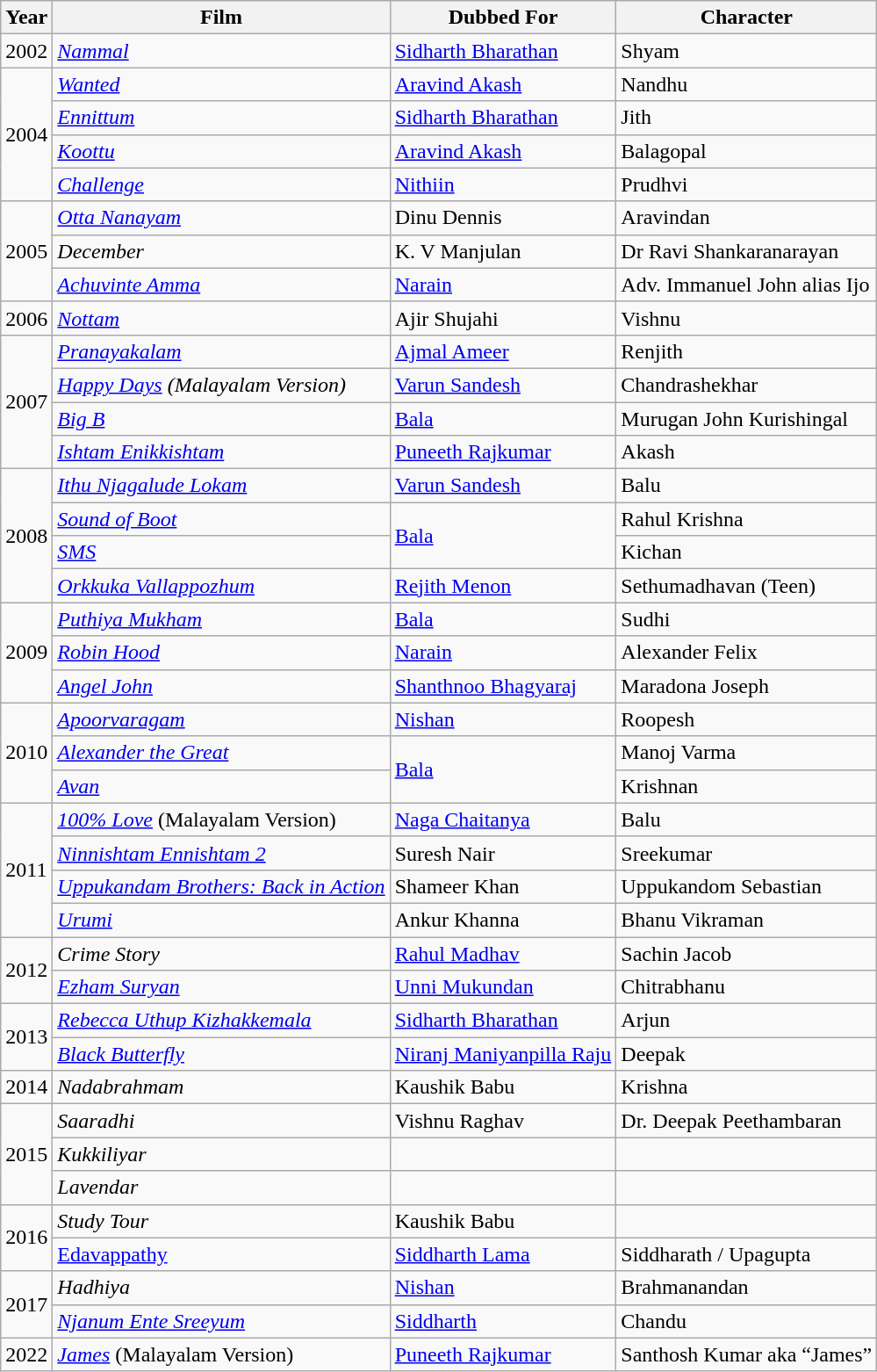<table class="wikitable">
<tr>
<th>Year</th>
<th>Film</th>
<th>Dubbed For</th>
<th>Character</th>
</tr>
<tr>
<td>2002</td>
<td><em><a href='#'>Nammal</a></em></td>
<td><a href='#'>Sidharth Bharathan</a></td>
<td>Shyam</td>
</tr>
<tr>
<td rowspan="4">2004</td>
<td><em><a href='#'>Wanted</a></em></td>
<td><a href='#'>Aravind Akash</a></td>
<td>Nandhu</td>
</tr>
<tr>
<td><em><a href='#'>Ennittum</a></em></td>
<td><a href='#'>Sidharth Bharathan</a></td>
<td>Jith</td>
</tr>
<tr>
<td><em><a href='#'>Koottu</a></em></td>
<td><a href='#'>Aravind Akash</a></td>
<td>Balagopal</td>
</tr>
<tr>
<td><em><a href='#'>Challenge</a></em></td>
<td><a href='#'>Nithiin</a></td>
<td>Prudhvi</td>
</tr>
<tr>
<td rowspan="3">2005</td>
<td><em><a href='#'>Otta Nanayam</a></em></td>
<td>Dinu Dennis</td>
<td>Aravindan</td>
</tr>
<tr>
<td><em>December</em></td>
<td>K. V Manjulan</td>
<td>Dr Ravi Shankaranarayan</td>
</tr>
<tr>
<td><em><a href='#'>Achuvinte Amma</a></em></td>
<td><a href='#'>Narain</a></td>
<td>Adv. Immanuel John alias Ijo</td>
</tr>
<tr>
<td>2006</td>
<td><em><a href='#'>Nottam</a></em></td>
<td>Ajir Shujahi</td>
<td>Vishnu</td>
</tr>
<tr>
<td rowspan="4">2007</td>
<td><em><a href='#'>Pranayakalam</a></em></td>
<td><a href='#'>Ajmal Ameer</a></td>
<td>Renjith</td>
</tr>
<tr>
<td><em><a href='#'>Happy Days</a> (Malayalam Version)</em></td>
<td><a href='#'>Varun Sandesh</a></td>
<td>Chandrashekhar</td>
</tr>
<tr>
<td><em><a href='#'>Big B</a></em></td>
<td><a href='#'>Bala</a></td>
<td>Murugan John Kurishingal</td>
</tr>
<tr>
<td><em><a href='#'>Ishtam Enikkishtam</a></em></td>
<td><a href='#'>Puneeth Rajkumar</a></td>
<td>Akash</td>
</tr>
<tr>
<td rowspan="4">2008</td>
<td><em><a href='#'>Ithu Njagalude Lokam</a></em></td>
<td><a href='#'>Varun Sandesh</a></td>
<td>Balu</td>
</tr>
<tr>
<td><em><a href='#'>Sound of Boot</a></em></td>
<td rowspan="2"><a href='#'>Bala</a></td>
<td>Rahul Krishna</td>
</tr>
<tr>
<td><em><a href='#'>SMS</a></em></td>
<td>Kichan</td>
</tr>
<tr>
<td><em><a href='#'>Orkkuka Vallappozhum</a></em></td>
<td><a href='#'>Rejith Menon</a></td>
<td>Sethumadhavan (Teen)</td>
</tr>
<tr>
<td rowspan="3">2009</td>
<td><em><a href='#'>Puthiya Mukham</a></em></td>
<td><a href='#'>Bala</a></td>
<td>Sudhi</td>
</tr>
<tr>
<td><em><a href='#'>Robin Hood</a></em></td>
<td><a href='#'>Narain</a></td>
<td>Alexander Felix</td>
</tr>
<tr>
<td><em><a href='#'>Angel John</a></em></td>
<td><a href='#'>Shanthnoo Bhagyaraj</a></td>
<td>Maradona Joseph</td>
</tr>
<tr>
<td rowspan="3">2010</td>
<td><em><a href='#'>Apoorvaragam</a></em></td>
<td><a href='#'>Nishan</a></td>
<td>Roopesh</td>
</tr>
<tr>
<td><em><a href='#'>Alexander the Great</a></em></td>
<td rowspan="2"><a href='#'>Bala</a></td>
<td>Manoj Varma</td>
</tr>
<tr>
<td><em><a href='#'>Avan</a></em></td>
<td>Krishnan</td>
</tr>
<tr>
<td rowspan="4">2011</td>
<td><em><a href='#'>100% Love</a></em> (Malayalam Version)</td>
<td><a href='#'>Naga Chaitanya</a></td>
<td>Balu</td>
</tr>
<tr>
<td><em><a href='#'>Ninnishtam Ennishtam 2</a></em></td>
<td>Suresh Nair</td>
<td>Sreekumar</td>
</tr>
<tr>
<td><em><a href='#'>Uppukandam Brothers: Back in Action</a></em></td>
<td>Shameer Khan</td>
<td>Uppukandom Sebastian</td>
</tr>
<tr>
<td><em><a href='#'>Urumi</a></em></td>
<td>Ankur Khanna</td>
<td>Bhanu Vikraman</td>
</tr>
<tr>
<td rowspan="2">2012</td>
<td><em>Crime Story</em></td>
<td><a href='#'>Rahul Madhav</a></td>
<td>Sachin Jacob</td>
</tr>
<tr>
<td><em><a href='#'>Ezham Suryan</a></em></td>
<td><a href='#'>Unni Mukundan</a></td>
<td>Chitrabhanu</td>
</tr>
<tr>
<td rowspan="2">2013</td>
<td><em><a href='#'>Rebecca Uthup Kizhakkemala</a></em></td>
<td><a href='#'>Sidharth Bharathan</a></td>
<td>Arjun</td>
</tr>
<tr>
<td><em><a href='#'>Black Butterfly</a></em></td>
<td><a href='#'>Niranj Maniyanpilla Raju</a></td>
<td>Deepak</td>
</tr>
<tr>
<td>2014</td>
<td><em>Nadabrahmam</em></td>
<td>Kaushik Babu</td>
<td>Krishna</td>
</tr>
<tr>
<td rowspan="3">2015</td>
<td><em>Saaradhi</em></td>
<td>Vishnu Raghav</td>
<td>Dr. Deepak Peethambaran</td>
</tr>
<tr>
<td><em>Kukkiliyar</em></td>
<td></td>
<td></td>
</tr>
<tr>
<td><em>Lavendar</em></td>
<td></td>
<td></td>
</tr>
<tr>
<td rowspan="2">2016</td>
<td><em>Study Tour</em></td>
<td>Kaushik Babu</td>
<td></td>
</tr>
<tr>
<td><a href='#'>Edavappathy</a></td>
<td><a href='#'>Siddharth Lama</a></td>
<td>Siddharath / Upagupta</td>
</tr>
<tr>
<td rowspan="2">2017</td>
<td><em>Hadhiya</em></td>
<td><a href='#'>Nishan</a></td>
<td>Brahmanandan</td>
</tr>
<tr>
<td><em><a href='#'>Njanum Ente Sreeyum</a></em></td>
<td><a href='#'>Siddharth</a></td>
<td>Chandu</td>
</tr>
<tr>
<td>2022</td>
<td><em><a href='#'>James</a></em> (Malayalam Version)</td>
<td><a href='#'>Puneeth Rajkumar</a></td>
<td>Santhosh Kumar aka “James”</td>
</tr>
</table>
